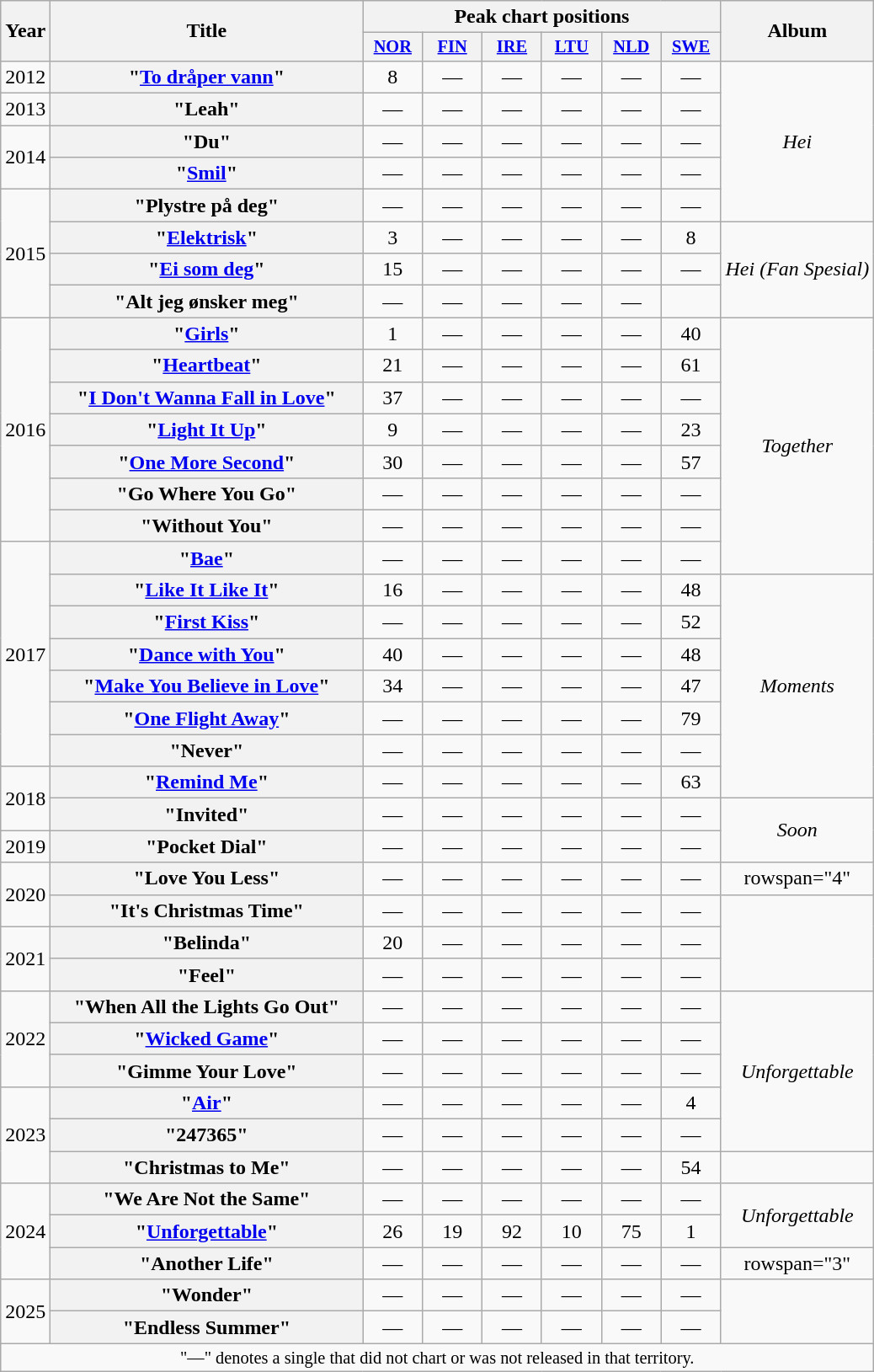<table class="wikitable plainrowheaders" style="text-align:center;">
<tr>
<th scope="col" rowspan="2" style="width:1em;">Year</th>
<th scope="col" rowspan="2" style="width:15em;">Title</th>
<th scope="col" colspan="6">Peak chart positions</th>
<th scope="col" rowspan="2">Album</th>
</tr>
<tr>
<th scope="col" style="width:3em;font-size:85%;"><a href='#'>NOR</a><br></th>
<th scope="col" style="width:3em;font-size:85%;"><a href='#'>FIN</a><br></th>
<th scope="col" style="width:3em;font-size:85%;"><a href='#'>IRE</a><br></th>
<th scope="col" style="width:3em;font-size:85%;"><a href='#'>LTU</a><br></th>
<th scope="col" style="width:3em;font-size:85%;"><a href='#'>NLD</a><br></th>
<th scope="col" style="width:3em;font-size:85%;"><a href='#'>SWE</a><br></th>
</tr>
<tr>
<td>2012</td>
<th scope="row">"<a href='#'>To dråper vann</a>"</th>
<td>8</td>
<td>—</td>
<td>—</td>
<td>—</td>
<td>—</td>
<td>—</td>
<td rowspan="5"><em>Hei</em></td>
</tr>
<tr>
<td>2013</td>
<th scope="row">"Leah"</th>
<td>—</td>
<td>—</td>
<td>—</td>
<td>—</td>
<td>—</td>
<td>—</td>
</tr>
<tr>
<td rowspan="2">2014</td>
<th scope="row">"Du"</th>
<td>—</td>
<td>—</td>
<td>—</td>
<td>—</td>
<td>—</td>
<td>—</td>
</tr>
<tr>
<th scope="row">"<a href='#'>Smil</a>"</th>
<td>—</td>
<td>—</td>
<td>—</td>
<td>—</td>
<td>—</td>
<td>—</td>
</tr>
<tr>
<td rowspan="4">2015</td>
<th scope="row">"Plystre på deg"</th>
<td>—</td>
<td>—</td>
<td>—</td>
<td>—</td>
<td>—</td>
<td>—</td>
</tr>
<tr>
<th scope="row">"<a href='#'>Elektrisk</a>"<br></th>
<td>3</td>
<td>—</td>
<td>—</td>
<td>—</td>
<td>—</td>
<td>8</td>
<td rowspan="3"><em>Hei (Fan Spesial)</em></td>
</tr>
<tr>
<th scope="row">"<a href='#'>Ei som deg</a>"<br></th>
<td>15</td>
<td>—</td>
<td>—</td>
<td>—</td>
<td>—</td>
<td>—</td>
</tr>
<tr>
<th scope="row">"Alt jeg ønsker meg"</th>
<td>—</td>
<td>—</td>
<td>—</td>
<td>—</td>
<td>—</td>
</tr>
<tr>
<td rowspan="7">2016</td>
<th scope="row">"<a href='#'>Girls</a>"<br></th>
<td>1</td>
<td>—</td>
<td>—</td>
<td>—</td>
<td>—</td>
<td>40</td>
<td rowspan="8"><em>Together</em></td>
</tr>
<tr>
<th scope="row">"<a href='#'>Heartbeat</a>"</th>
<td>21</td>
<td>—</td>
<td>—</td>
<td>—</td>
<td>—</td>
<td>61</td>
</tr>
<tr>
<th scope="row">"<a href='#'>I Don't Wanna Fall in Love</a>"</th>
<td>37</td>
<td>—</td>
<td>—</td>
<td>—</td>
<td>—</td>
<td>—</td>
</tr>
<tr>
<th scope="row">"<a href='#'>Light It Up</a>"<br></th>
<td>9</td>
<td>—</td>
<td>—</td>
<td>—</td>
<td>—</td>
<td>23</td>
</tr>
<tr>
<th scope="row">"<a href='#'>One More Second</a>"</th>
<td>30</td>
<td>—</td>
<td>—</td>
<td>—</td>
<td>—</td>
<td>57</td>
</tr>
<tr>
<th scope="row">"Go Where You Go"</th>
<td>—</td>
<td>—</td>
<td>—</td>
<td>—</td>
<td>—</td>
<td>—</td>
</tr>
<tr>
<th scope="row">"Without You"</th>
<td>—</td>
<td>—</td>
<td>—</td>
<td>—</td>
<td>—</td>
<td>—</td>
</tr>
<tr>
<td rowspan="7">2017</td>
<th scope="row">"<a href='#'>Bae</a>"</th>
<td>—</td>
<td>—</td>
<td>—</td>
<td>—</td>
<td>—</td>
<td>—</td>
</tr>
<tr>
<th scope="row">"<a href='#'>Like It Like It</a>"<br></th>
<td>16</td>
<td>—</td>
<td>—</td>
<td>—</td>
<td>—</td>
<td>48</td>
<td rowspan="7"><em>Moments</em></td>
</tr>
<tr>
<th scope="row">"<a href='#'>First Kiss</a>"</th>
<td>—</td>
<td>—</td>
<td>—</td>
<td>—</td>
<td>—</td>
<td>52</td>
</tr>
<tr>
<th scope="row">"<a href='#'>Dance with You</a>"</th>
<td>40</td>
<td>—</td>
<td>—</td>
<td>—</td>
<td>—</td>
<td>48</td>
</tr>
<tr>
<th scope="row">"<a href='#'>Make You Believe in Love</a>"</th>
<td>34</td>
<td>—</td>
<td>—</td>
<td>—</td>
<td>—</td>
<td>47</td>
</tr>
<tr>
<th scope="row">"<a href='#'>One Flight Away</a>"</th>
<td>—</td>
<td>—</td>
<td>—</td>
<td>—</td>
<td>—</td>
<td>79</td>
</tr>
<tr>
<th scope="row">"Never"<br></th>
<td>—</td>
<td>—</td>
<td>—</td>
<td>—</td>
<td>—</td>
<td>—</td>
</tr>
<tr>
<td rowspan="2">2018</td>
<th scope="row">"<a href='#'>Remind Me</a>"</th>
<td>—</td>
<td>—</td>
<td>—</td>
<td>—</td>
<td>—</td>
<td>63</td>
</tr>
<tr>
<th scope="row">"Invited"</th>
<td>—</td>
<td>—</td>
<td>—</td>
<td>—</td>
<td>—</td>
<td>—</td>
<td rowspan="2"><em>Soon</em></td>
</tr>
<tr>
<td>2019</td>
<th scope="row">"Pocket Dial"</th>
<td>—</td>
<td>—</td>
<td>—</td>
<td>—</td>
<td>—</td>
<td>—</td>
</tr>
<tr>
<td rowspan="2">2020</td>
<th scope="row">"Love You Less"</th>
<td>—</td>
<td>—</td>
<td>—</td>
<td>—</td>
<td>—</td>
<td>—</td>
<td>rowspan="4" </td>
</tr>
<tr>
<th scope="row">"It's Christmas Time"</th>
<td>—</td>
<td>—</td>
<td>—</td>
<td>—</td>
<td>—</td>
<td>—</td>
</tr>
<tr>
<td rowspan="2">2021</td>
<th scope="row">"Belinda"<br></th>
<td>20</td>
<td>—</td>
<td>—</td>
<td>—</td>
<td>—</td>
<td>—</td>
</tr>
<tr>
<th scope="row">"Feel"<br></th>
<td>—</td>
<td>—</td>
<td>—</td>
<td>—</td>
<td>—</td>
<td>—</td>
</tr>
<tr>
<td rowspan="3">2022</td>
<th scope="row">"When All the Lights Go Out"</th>
<td>—</td>
<td>—</td>
<td>—</td>
<td>—</td>
<td>—</td>
<td>—</td>
<td rowspan="5"><em>Unforgettable</em></td>
</tr>
<tr>
<th scope="row">"<a href='#'>Wicked Game</a>"</th>
<td>—</td>
<td>—</td>
<td>—</td>
<td>—</td>
<td>—</td>
<td>—</td>
</tr>
<tr>
<th scope="row">"Gimme Your Love"<br></th>
<td>—</td>
<td>—</td>
<td>—</td>
<td>—</td>
<td>—</td>
<td>—</td>
</tr>
<tr>
<td rowspan="3">2023</td>
<th scope="row">"<a href='#'>Air</a>"</th>
<td>—</td>
<td>—</td>
<td>—</td>
<td>—</td>
<td>—</td>
<td>4</td>
</tr>
<tr>
<th scope="row">"247365"</th>
<td>—</td>
<td>—</td>
<td>—</td>
<td>—</td>
<td>—</td>
<td>—</td>
</tr>
<tr>
<th scope="row">"Christmas to Me"</th>
<td>—</td>
<td>—</td>
<td>—</td>
<td>—</td>
<td>—</td>
<td>54</td>
<td></td>
</tr>
<tr>
<td rowspan="3">2024</td>
<th scope="row">"We Are Not the Same"<br></th>
<td>—</td>
<td>—</td>
<td>—</td>
<td>—</td>
<td>—</td>
<td>—</td>
<td rowspan="2"><em>Unforgettable</em></td>
</tr>
<tr>
<th scope="row">"<a href='#'>Unforgettable</a>"</th>
<td>26</td>
<td>19</td>
<td>92</td>
<td>10</td>
<td>75</td>
<td>1</td>
</tr>
<tr>
<th scope="row">"Another Life"<br></th>
<td>—</td>
<td>—</td>
<td>—</td>
<td>—</td>
<td>—</td>
<td>—</td>
<td>rowspan="3" </td>
</tr>
<tr>
<td rowspan="2">2025</td>
<th scope="row">"Wonder"</th>
<td>—</td>
<td>—</td>
<td>—</td>
<td>—</td>
<td>—</td>
<td>—</td>
</tr>
<tr>
<th scope="row">"Endless Summer"</th>
<td>—</td>
<td>—</td>
<td>—</td>
<td>—</td>
<td>—</td>
<td>—</td>
</tr>
<tr>
<td colspan="9" style="font-size:85%">"—" denotes a single that did not chart or was not released in that territory.</td>
</tr>
</table>
